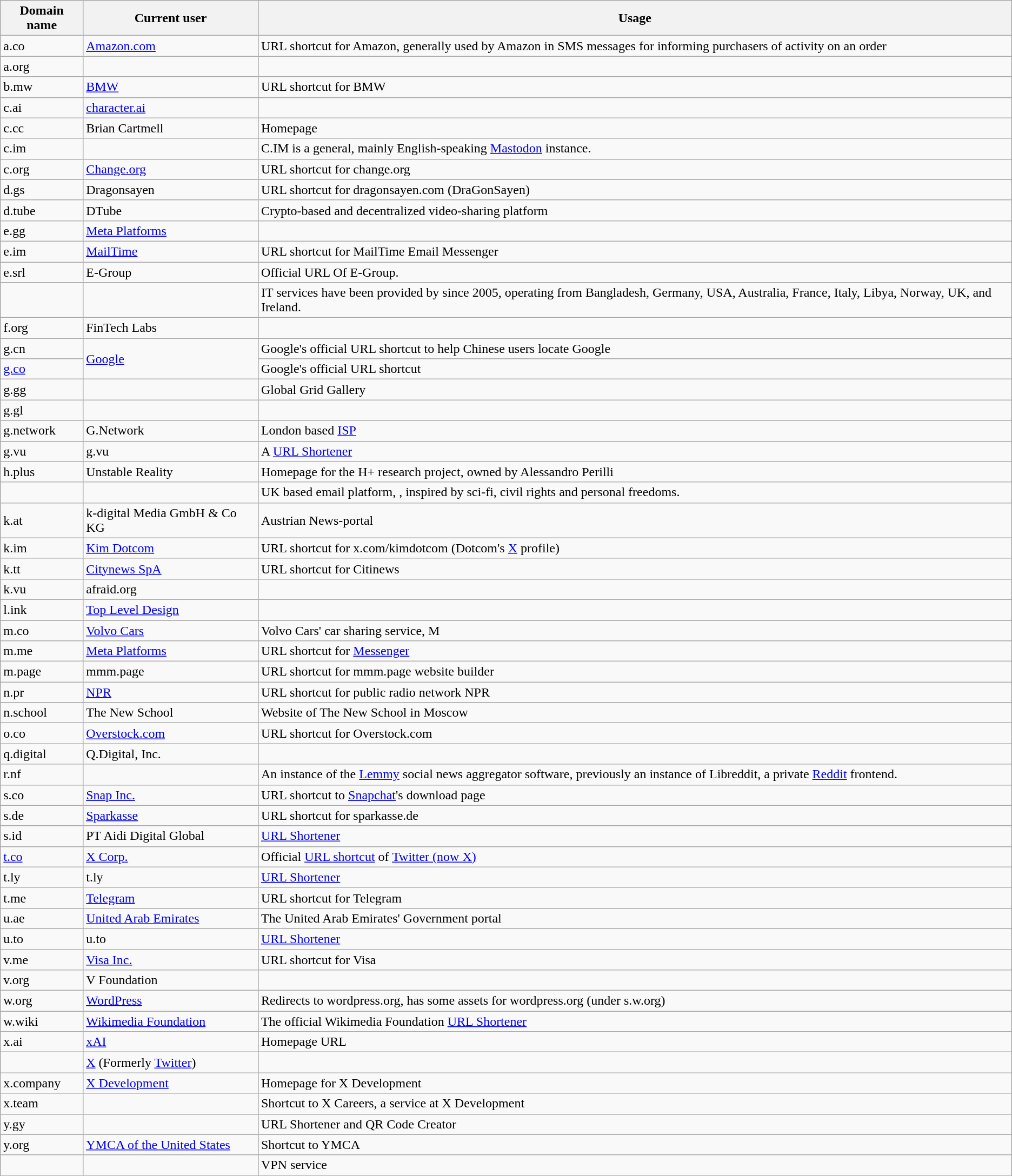<table class="wikitable">
<tr>
<th>Domain name</th>
<th>Current user</th>
<th>Usage</th>
</tr>
<tr>
<td>a.co</td>
<td><a href='#'>Amazon.com</a></td>
<td>URL shortcut for Amazon, generally used by Amazon in SMS messages for informing purchasers of activity on an order</td>
</tr>
<tr>
<td>a.org</td>
<td></td>
<td></td>
</tr>
<tr>
<td>b.mw</td>
<td><a href='#'>BMW</a></td>
<td>URL shortcut for BMW</td>
</tr>
<tr>
<td>c.ai</td>
<td><a href='#'>character.ai</a></td>
<td></td>
</tr>
<tr>
<td>c.cc</td>
<td>Brian Cartmell</td>
<td>Homepage</td>
</tr>
<tr>
<td>c.im</td>
<td></td>
<td>C.IM is a general, mainly English-speaking <a href='#'>Mastodon</a> instance.</td>
</tr>
<tr>
<td>c.org</td>
<td><a href='#'>Change.org</a></td>
<td>URL shortcut for change.org</td>
</tr>
<tr>
<td>d.gs</td>
<td>Dragonsayen</td>
<td>URL shortcut for dragonsayen.com (DraGonSayen)</td>
</tr>
<tr>
<td>d.tube</td>
<td>DTube</td>
<td>Crypto-based and decentralized video-sharing platform</td>
</tr>
<tr>
<td>e.gg</td>
<td><a href='#'>Meta Platforms</a></td>
<td></td>
</tr>
<tr>
<td>e.im</td>
<td><a href='#'>MailTime</a></td>
<td>URL shortcut for MailTime Email Messenger</td>
</tr>
<tr>
<td>e.srl</td>
<td>E-Group</td>
<td>Official URL Of E-Group.</td>
</tr>
<tr>
<td></td>
<td></td>
<td>IT services have been provided by  since 2005, operating from Bangladesh, Germany, USA, Australia, France, Italy, Libya, Norway, UK, and Ireland.</td>
</tr>
<tr>
<td>f.org</td>
<td>FinTech Labs</td>
<td></td>
</tr>
<tr>
<td>g.cn</td>
<td rowspan="2"><a href='#'>Google</a></td>
<td>Google's official URL shortcut to help Chinese users locate Google</td>
</tr>
<tr>
<td><a href='#'>g.co</a></td>
<td>Google's official URL shortcut</td>
</tr>
<tr>
<td>g.gg</td>
<td></td>
<td>Global Grid Gallery</td>
</tr>
<tr>
<td>g.gl</td>
<td></td>
<td></td>
</tr>
<tr>
<td>g.network</td>
<td>G.Network</td>
<td>London based <a href='#'>ISP</a></td>
</tr>
<tr>
<td>g.vu</td>
<td>g.vu</td>
<td>A <a href='#'>URL Shortener</a></td>
</tr>
<tr>
<td>h.plus</td>
<td>Unstable Reality</td>
<td>Homepage for the H+ research project, owned by Alessandro Perilli</td>
</tr>
<tr>
<td></td>
<td></td>
<td>UK based email platform, , inspired by sci-fi, civil rights and personal freedoms.</td>
</tr>
<tr>
<td>k.at</td>
<td>k-digital Media GmbH & Co KG</td>
<td>Austrian News-portal</td>
</tr>
<tr>
<td>k.im</td>
<td><a href='#'>Kim Dotcom</a></td>
<td>URL shortcut for x.com/kimdotcom (Dotcom's <a href='#'>X</a> profile)</td>
</tr>
<tr>
<td>k.tt</td>
<td><a href='#'>Citynews SpA</a></td>
<td>URL shortcut for Citinews</td>
</tr>
<tr>
<td>k.vu</td>
<td>afraid.org</td>
<td></td>
</tr>
<tr>
<td>l.ink</td>
<td><a href='#'>Top Level Design</a></td>
<td></td>
</tr>
<tr>
<td>m.co</td>
<td><a href='#'>Volvo Cars</a></td>
<td>Volvo Cars' car sharing service, M</td>
</tr>
<tr>
<td>m.me</td>
<td><a href='#'>Meta Platforms</a></td>
<td>URL shortcut for <a href='#'>Messenger</a></td>
</tr>
<tr>
<td>m.page</td>
<td>mmm.page</td>
<td>URL shortcut for mmm.page website builder</td>
</tr>
<tr>
<td>n.pr</td>
<td><a href='#'>NPR</a></td>
<td>URL shortcut for public radio network NPR</td>
</tr>
<tr>
<td>n.school</td>
<td>The New School</td>
<td>Website of The New School in Moscow</td>
</tr>
<tr>
<td>o.co</td>
<td><a href='#'>Overstock.com</a></td>
<td>URL shortcut for Overstock.com</td>
</tr>
<tr>
<td>q.digital</td>
<td>Q.Digital, Inc.</td>
<td></td>
</tr>
<tr>
<td>r.nf</td>
<td></td>
<td>An instance of the <a href='#'>Lemmy</a> social news aggregator software, previously an instance of Libreddit, a private <a href='#'>Reddit</a> frontend.</td>
</tr>
<tr>
<td>s.co</td>
<td><a href='#'>Snap Inc.</a></td>
<td>URL shortcut to <a href='#'>Snapchat</a>'s download page</td>
</tr>
<tr>
<td>s.de</td>
<td><a href='#'>Sparkasse</a></td>
<td>URL shortcut for sparkasse.de</td>
</tr>
<tr>
<td>s.id</td>
<td>PT Aidi Digital Global</td>
<td><a href='#'>URL Shortener</a></td>
</tr>
<tr>
<td><a href='#'>t.co</a></td>
<td><a href='#'>X Corp.</a></td>
<td>Official <a href='#'>URL shortcut</a> of <a href='#'>Twitter (now X)</a></td>
</tr>
<tr>
<td>t.ly</td>
<td>t.ly</td>
<td><a href='#'>URL Shortener</a></td>
</tr>
<tr>
<td>t.me</td>
<td><a href='#'>Telegram</a></td>
<td>URL shortcut for Telegram</td>
</tr>
<tr>
<td>u.ae</td>
<td><a href='#'>United Arab Emirates</a></td>
<td>The United Arab Emirates' Government portal</td>
</tr>
<tr>
<td>u.to</td>
<td>u.to</td>
<td><a href='#'>URL Shortener</a></td>
</tr>
<tr>
<td>v.me</td>
<td><a href='#'>Visa Inc.</a></td>
<td>URL shortcut for Visa</td>
</tr>
<tr>
<td>v.org</td>
<td>V Foundation</td>
<td></td>
</tr>
<tr>
<td>w.org</td>
<td><a href='#'>WordPress</a></td>
<td>Redirects to wordpress.org, has some assets for wordpress.org (under s.w.org)</td>
</tr>
<tr>
<td>w.wiki</td>
<td><a href='#'>Wikimedia Foundation</a></td>
<td>The official Wikimedia Foundation <a href='#'>URL Shortener</a></td>
</tr>
<tr>
<td>x.ai</td>
<td><a href='#'>xAI</a></td>
<td>Homepage URL</td>
</tr>
<tr>
<td></td>
<td><a href='#'>X</a> (Formerly <a href='#'>Twitter</a>)</td>
<td></td>
</tr>
<tr>
<td>x.company</td>
<td><a href='#'>X Development</a></td>
<td>Homepage for X Development</td>
</tr>
<tr>
<td>x.team</td>
<td></td>
<td>Shortcut to X Careers, a service at X Development</td>
</tr>
<tr>
<td>y.gy</td>
<td></td>
<td>URL Shortener and QR Code Creator</td>
</tr>
<tr>
<td>y.org</td>
<td><a href='#'>YMCA of the United States</a></td>
<td>Shortcut to YMCA</td>
</tr>
<tr>
<td></td>
<td></td>
<td>VPN service</td>
</tr>
</table>
